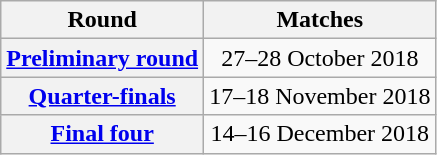<table class="wikitable" style="text-align:center">
<tr>
<th>Round</th>
<th>Matches</th>
</tr>
<tr>
<th><a href='#'>Preliminary round</a></th>
<td>27–28 October 2018</td>
</tr>
<tr>
<th><a href='#'>Quarter-finals</a></th>
<td>17–18 November 2018</td>
</tr>
<tr>
<th><a href='#'>Final four</a></th>
<td>14–16 December 2018</td>
</tr>
</table>
